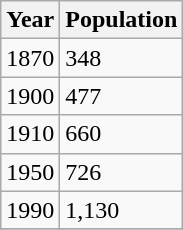<table class="wikitable">
<tr>
<th>Year</th>
<th>Population</th>
</tr>
<tr>
<td>1870</td>
<td>348</td>
</tr>
<tr>
<td>1900</td>
<td>477</td>
</tr>
<tr>
<td>1910</td>
<td>660</td>
</tr>
<tr>
<td>1950</td>
<td>726</td>
</tr>
<tr>
<td>1990</td>
<td>1,130</td>
</tr>
<tr>
</tr>
</table>
